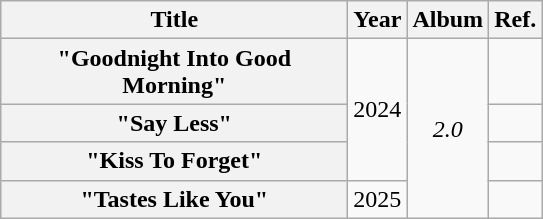<table class="wikitable plainrowheaders" style="text-align:center;">
<tr>
<th style="width:14em;">Title</th>
<th>Year</th>
<th>Album</th>
<th>Ref.</th>
</tr>
<tr>
<th scope="row">"Goodnight Into Good Morning"</th>
<td rowspan="3">2024</td>
<td rowspan="4"><em>2.0</em></td>
<td></td>
</tr>
<tr>
<th scope="row">"Say Less"</th>
<td></td>
</tr>
<tr>
<th scope="row">"Kiss To Forget"</th>
<td></td>
</tr>
<tr>
<th scope="row">"Tastes Like You"</th>
<td>2025</td>
<td></td>
</tr>
</table>
